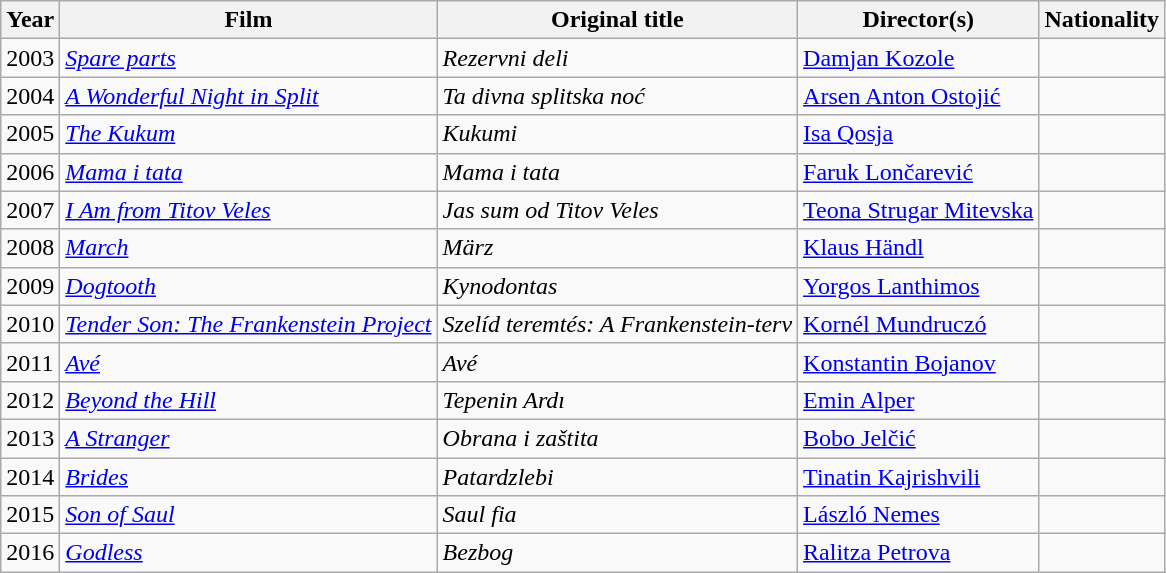<table class="wikitable">
<tr>
<th>Year</th>
<th>Film</th>
<th>Original title</th>
<th>Director(s)</th>
<th>Nationality</th>
</tr>
<tr>
<td>2003</td>
<td><em><a href='#'>Spare parts</a></em></td>
<td><em>Rezervni deli</em></td>
<td><a href='#'>Damjan Kozole</a></td>
<td></td>
</tr>
<tr>
<td>2004</td>
<td><em><a href='#'>A Wonderful Night in Split</a></em></td>
<td><em>Ta divna splitska noć</em></td>
<td><a href='#'>Arsen Anton Ostojić</a></td>
<td></td>
</tr>
<tr>
<td>2005</td>
<td><em><a href='#'>The Kukum</a></em></td>
<td><em>Kukumi</em></td>
<td><a href='#'>Isa Qosja</a></td>
<td></td>
</tr>
<tr>
<td>2006</td>
<td><em><a href='#'>Mama i tata</a></em></td>
<td><em>Mama i tata</em></td>
<td><a href='#'>Faruk Lončarević</a></td>
<td></td>
</tr>
<tr>
<td>2007</td>
<td><em><a href='#'>I Am from Titov Veles</a></em></td>
<td><em>Jas sum od Titov Veles</em></td>
<td><a href='#'>Teona Strugar Mitevska</a></td>
<td></td>
</tr>
<tr>
<td>2008</td>
<td><em><a href='#'>March</a></em></td>
<td><em>März</em></td>
<td><a href='#'>Klaus Händl</a></td>
<td></td>
</tr>
<tr>
<td>2009</td>
<td><em><a href='#'>Dogtooth</a></em></td>
<td><em>Kynodontas</em></td>
<td><a href='#'>Yorgos Lanthimos</a></td>
<td></td>
</tr>
<tr>
<td>2010</td>
<td><em><a href='#'>Tender Son: The Frankenstein Project</a></em></td>
<td><em>Szelíd teremtés: A Frankenstein-terv</em></td>
<td><a href='#'>Kornél Mundruczó</a></td>
<td></td>
</tr>
<tr>
<td>2011</td>
<td><em><a href='#'>Avé</a></em></td>
<td><em>Avé</em></td>
<td><a href='#'>Konstantin Bojanov</a></td>
<td></td>
</tr>
<tr>
<td>2012</td>
<td><em><a href='#'>Beyond the Hill</a></em></td>
<td><em>Tepenin Ardı</em></td>
<td><a href='#'>Emin Alper</a></td>
<td></td>
</tr>
<tr>
<td>2013</td>
<td><em><a href='#'>A Stranger</a></em></td>
<td><em>Obrana i zaštita</em></td>
<td><a href='#'>Bobo Jelčić</a></td>
<td></td>
</tr>
<tr>
<td>2014</td>
<td><em><a href='#'>Brides</a></em></td>
<td><em>Patardzlebi</em></td>
<td><a href='#'>Tinatin Kajrishvili</a></td>
<td></td>
</tr>
<tr>
<td>2015</td>
<td><em><a href='#'>Son of Saul</a></em></td>
<td><em>Saul fia</em></td>
<td><a href='#'>László Nemes</a></td>
<td></td>
</tr>
<tr>
<td>2016</td>
<td><em><a href='#'>Godless</a></em></td>
<td><em>Bezbog</em></td>
<td><a href='#'>Ralitza Petrova</a></td>
<td></td>
</tr>
</table>
